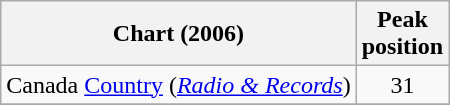<table class="wikitable sortable">
<tr>
<th align="left">Chart (2006)</th>
<th align="center">Peak<br>position</th>
</tr>
<tr>
<td>Canada <a href='#'>Country</a> (<em><a href='#'>Radio & Records</a></em>)</td>
<td align="center">31</td>
</tr>
<tr>
</tr>
</table>
